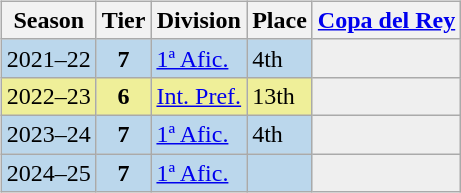<table>
<tr>
<td valign="top" width=0%><br><table class="wikitable">
<tr style="background:#f0f6fa;">
<th>Season</th>
<th>Tier</th>
<th>Division</th>
<th>Place</th>
<th><a href='#'>Copa del Rey</a></th>
</tr>
<tr>
<td style="background:#BBD7EC;">2021–22</td>
<th style="background:#BBD7EC;">7</th>
<td style="background:#BBD7EC;"><a href='#'>1ª Afic.</a></td>
<td style="background:#BBD7EC;">4th</td>
<th style="background:#efefef;"></th>
</tr>
<tr>
<td style="background:#EFEF99;">2022–23</td>
<th style="background:#EFEF99;">6</th>
<td style="background:#EFEF99;"><a href='#'>Int. Pref.</a></td>
<td style="background:#EFEF99;">13th</td>
<th style="background:#efefef;"></th>
</tr>
<tr>
<td style="background:#BBD7EC;">2023–24</td>
<th style="background:#BBD7EC;">7</th>
<td style="background:#BBD7EC;"><a href='#'>1ª Afic.</a></td>
<td style="background:#BBD7EC;">4th</td>
<th style="background:#efefef;"></th>
</tr>
<tr>
<td style="background:#BBD7EC;">2024–25</td>
<th style="background:#BBD7EC;">7</th>
<td style="background:#BBD7EC;"><a href='#'>1ª Afic.</a></td>
<td style="background:#BBD7EC;"></td>
<th style="background:#efefef;"></th>
</tr>
</table>
</td>
</tr>
</table>
